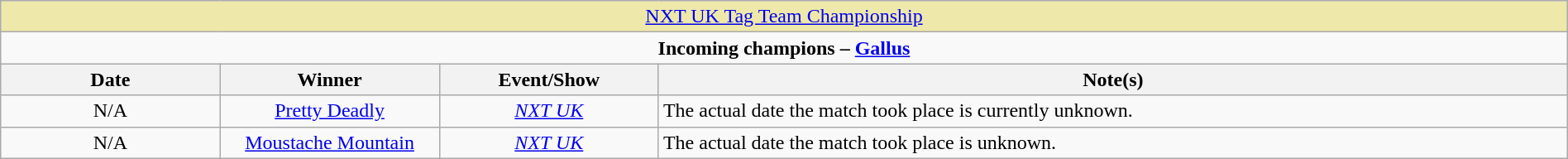<table class="wikitable" style="text-align:center; width:100%;">
<tr style="background:#EEE8AA;">
<td colspan="4" style="text-align: center;"><a href='#'>NXT UK Tag Team Championship</a></td>
</tr>
<tr>
<td colspan="4" style="text-align: center;"><strong>Incoming champions – <a href='#'>Gallus</a> </strong></td>
</tr>
<tr>
<th width=14%>Date</th>
<th width=14%>Winner</th>
<th width=14%>Event/Show</th>
<th width=58%>Note(s)</th>
</tr>
<tr>
<td>N/A<br></td>
<td><a href='#'>Pretty Deadly</a><br></td>
<td><em><a href='#'>NXT UK</a></em></td>
<td align=left>The actual date the match took place is currently unknown.</td>
</tr>
<tr>
<td>N/A<br></td>
<td><a href='#'>Moustache Mountain</a><br></td>
<td><em><a href='#'>NXT UK</a></em></td>
<td align="left">The actual date the match took place is unknown.</td>
</tr>
</table>
